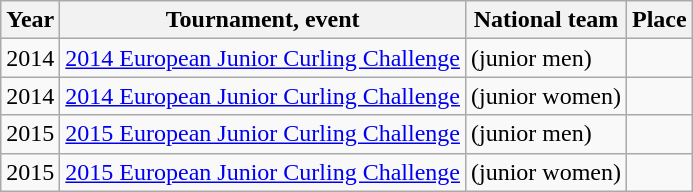<table class="wikitable">
<tr>
<th scope="col">Year</th>
<th scope="col">Tournament, event</th>
<th scope="col">National team</th>
<th scope="col">Place</th>
</tr>
<tr>
<td>2014</td>
<td><a href='#'>2014 European Junior Curling Challenge</a></td>
<td> (junior men)</td>
<td></td>
</tr>
<tr>
<td>2014</td>
<td><a href='#'>2014 European Junior Curling Challenge</a></td>
<td> (junior women)</td>
<td></td>
</tr>
<tr>
<td>2015</td>
<td><a href='#'>2015 European Junior Curling Challenge</a></td>
<td> (junior men)</td>
<td></td>
</tr>
<tr>
<td>2015</td>
<td><a href='#'>2015 European Junior Curling Challenge</a></td>
<td> (junior women)</td>
<td></td>
</tr>
</table>
